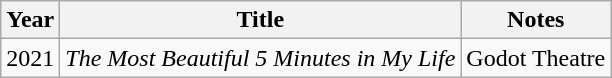<table class="wikitable sortable">
<tr>
<th>Year</th>
<th>Title</th>
<th>Notes</th>
</tr>
<tr>
<td>2021</td>
<td><em>The Most Beautiful 5 Minutes in My Life</em></td>
<td>Godot Theatre</td>
</tr>
</table>
